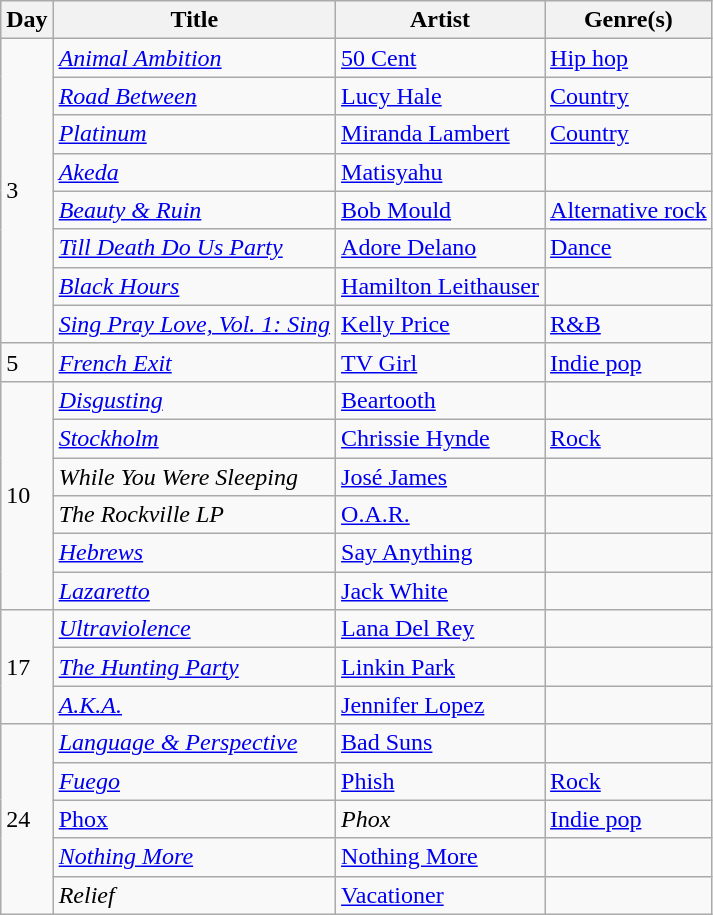<table class="wikitable" style="text-align: left;">
<tr>
<th>Day</th>
<th>Title</th>
<th>Artist</th>
<th>Genre(s)</th>
</tr>
<tr>
<td rowspan="8">3</td>
<td><em><a href='#'>Animal Ambition</a></em></td>
<td><a href='#'>50 Cent</a></td>
<td><a href='#'>Hip hop</a></td>
</tr>
<tr>
<td><em><a href='#'>Road Between</a></em></td>
<td><a href='#'>Lucy Hale</a></td>
<td><a href='#'>Country</a></td>
</tr>
<tr>
<td><em><a href='#'>Platinum</a></em></td>
<td><a href='#'>Miranda Lambert</a></td>
<td><a href='#'>Country</a></td>
</tr>
<tr>
<td><em><a href='#'>Akeda</a></em></td>
<td><a href='#'>Matisyahu</a></td>
<td></td>
</tr>
<tr>
<td><em><a href='#'>Beauty & Ruin</a></em></td>
<td><a href='#'>Bob Mould</a></td>
<td><a href='#'>Alternative rock</a></td>
</tr>
<tr>
<td><em><a href='#'>Till Death Do Us Party</a></em></td>
<td><a href='#'>Adore Delano</a></td>
<td><a href='#'>Dance</a></td>
</tr>
<tr>
<td><em><a href='#'>Black Hours</a></em></td>
<td><a href='#'>Hamilton Leithauser</a></td>
<td></td>
</tr>
<tr>
<td><em><a href='#'>Sing Pray Love, Vol. 1: Sing</a></em></td>
<td><a href='#'>Kelly Price</a></td>
<td><a href='#'>R&B</a></td>
</tr>
<tr>
<td>5</td>
<td><em><a href='#'>French Exit</a></em></td>
<td><a href='#'>TV Girl</a></td>
<td><a href='#'>Indie pop</a></td>
</tr>
<tr>
<td rowspan="6">10</td>
<td><em><a href='#'>Disgusting</a></em></td>
<td><a href='#'>Beartooth</a></td>
<td></td>
</tr>
<tr>
<td><em><a href='#'>Stockholm</a></em></td>
<td><a href='#'>Chrissie Hynde</a></td>
<td><a href='#'>Rock</a></td>
</tr>
<tr>
<td><em>While You Were Sleeping</em></td>
<td><a href='#'>José James</a></td>
<td></td>
</tr>
<tr>
<td><em>The Rockville LP</em></td>
<td><a href='#'>O.A.R.</a></td>
<td></td>
</tr>
<tr>
<td><em><a href='#'>Hebrews</a></em></td>
<td><a href='#'>Say Anything</a></td>
<td></td>
</tr>
<tr>
<td><em><a href='#'>Lazaretto</a></em></td>
<td><a href='#'>Jack White</a></td>
<td></td>
</tr>
<tr>
<td rowspan="3">17</td>
<td><em><a href='#'>Ultraviolence</a></em></td>
<td><a href='#'>Lana Del Rey</a></td>
<td></td>
</tr>
<tr>
<td><em><a href='#'>The Hunting Party</a></em></td>
<td><a href='#'>Linkin Park</a></td>
<td></td>
</tr>
<tr>
<td><em><a href='#'>A.K.A.</a></em></td>
<td><a href='#'>Jennifer Lopez</a></td>
<td></td>
</tr>
<tr>
<td rowspan="5">24</td>
<td><em><a href='#'>Language & Perspective</a></em></td>
<td><a href='#'>Bad Suns</a></td>
<td></td>
</tr>
<tr>
<td><em><a href='#'>Fuego</a></em></td>
<td><a href='#'>Phish</a></td>
<td><a href='#'>Rock</a></td>
</tr>
<tr>
<td><a href='#'>Phox</a></td>
<td><em>Phox</em></td>
<td><a href='#'>Indie pop</a></td>
</tr>
<tr>
<td><em><a href='#'>Nothing More</a></em></td>
<td><a href='#'>Nothing More</a></td>
<td></td>
</tr>
<tr>
<td><em>Relief</em></td>
<td><a href='#'>Vacationer</a></td>
<td></td>
</tr>
</table>
